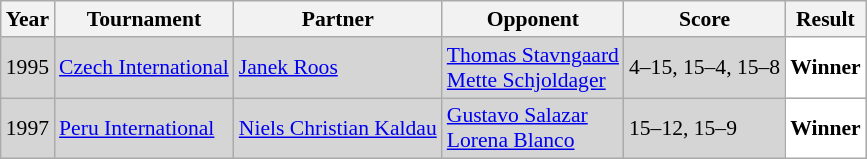<table class="sortable wikitable" style="font-size: 90%;">
<tr>
<th>Year</th>
<th>Tournament</th>
<th>Partner</th>
<th>Opponent</th>
<th>Score</th>
<th>Result</th>
</tr>
<tr style="background:#D5D5D5">
<td align="center">1995</td>
<td align="left"><a href='#'>Czech International</a></td>
<td align="left"> <a href='#'>Janek Roos</a></td>
<td align="left"> <a href='#'>Thomas Stavngaard</a><br> <a href='#'>Mette Schjoldager</a></td>
<td align="left">4–15, 15–4, 15–8</td>
<td style="text-align:left; background:white"> <strong>Winner</strong></td>
</tr>
<tr style="background:#D5D5D5">
<td align="center">1997</td>
<td align="left"><a href='#'>Peru International</a></td>
<td align="left"> <a href='#'>Niels Christian Kaldau</a></td>
<td align="left"> <a href='#'>Gustavo Salazar</a><br> <a href='#'>Lorena Blanco</a></td>
<td align="left">15–12, 15–9</td>
<td style="text-align:left; background:white"> <strong>Winner</strong></td>
</tr>
</table>
